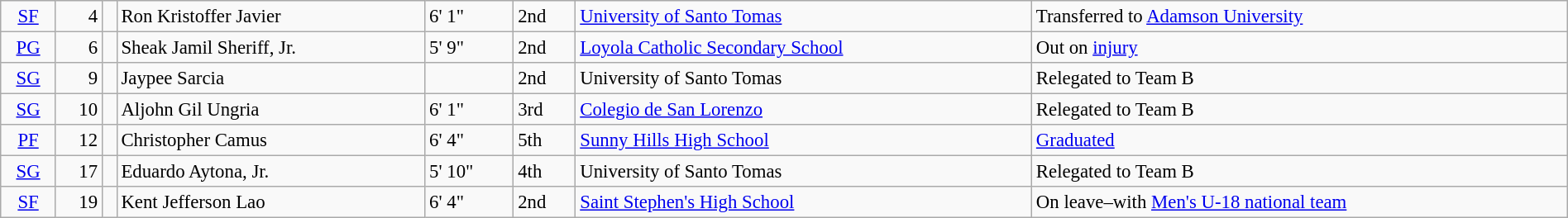<table class=wikitable width=100% style=font-size:95%>
<tr>
<td align=center><a href='#'>SF</a></td>
<td align=right>4</td>
<td></td>
<td>Ron Kristoffer Javier</td>
<td>6' 1"</td>
<td>2nd</td>
<td><a href='#'>University of Santo Tomas</a></td>
<td>Transferred to <a href='#'>Adamson University</a></td>
</tr>
<tr>
<td align=center><a href='#'>PG</a></td>
<td align=right>6</td>
<td></td>
<td>Sheak Jamil Sheriff, Jr.</td>
<td>5' 9"</td>
<td>2nd</td>
<td><a href='#'>Loyola Catholic Secondary School</a></td>
<td>Out on <a href='#'>injury</a></td>
</tr>
<tr>
<td align=center><a href='#'>SG</a></td>
<td align=right>9</td>
<td></td>
<td>Jaypee Sarcia</td>
<td></td>
<td>2nd</td>
<td>University of Santo Tomas</td>
<td>Relegated to Team B</td>
</tr>
<tr>
<td align=center><a href='#'>SG</a></td>
<td align=right>10</td>
<td></td>
<td>Aljohn Gil Ungria</td>
<td>6' 1"</td>
<td>3rd</td>
<td><a href='#'>Colegio de San Lorenzo</a></td>
<td>Relegated to Team B</td>
</tr>
<tr>
<td align=center><a href='#'>PF</a></td>
<td align=right>12</td>
<td></td>
<td>Christopher Camus</td>
<td>6' 4"</td>
<td>5th</td>
<td><a href='#'>Sunny Hills High School</a></td>
<td><a href='#'>Graduated</a></td>
</tr>
<tr>
<td align=center><a href='#'>SG</a></td>
<td align=right>17</td>
<td></td>
<td>Eduardo Aytona, Jr.</td>
<td>5' 10"</td>
<td>4th</td>
<td>University of Santo Tomas</td>
<td>Relegated to Team B</td>
</tr>
<tr>
<td align=center><a href='#'>SF</a></td>
<td align=right>19</td>
<td></td>
<td>Kent Jefferson Lao</td>
<td>6' 4"</td>
<td>2nd</td>
<td><a href='#'>Saint Stephen's High School</a></td>
<td>On leave–with <a href='#'>Men's U-18 national team</a></td>
</tr>
</table>
